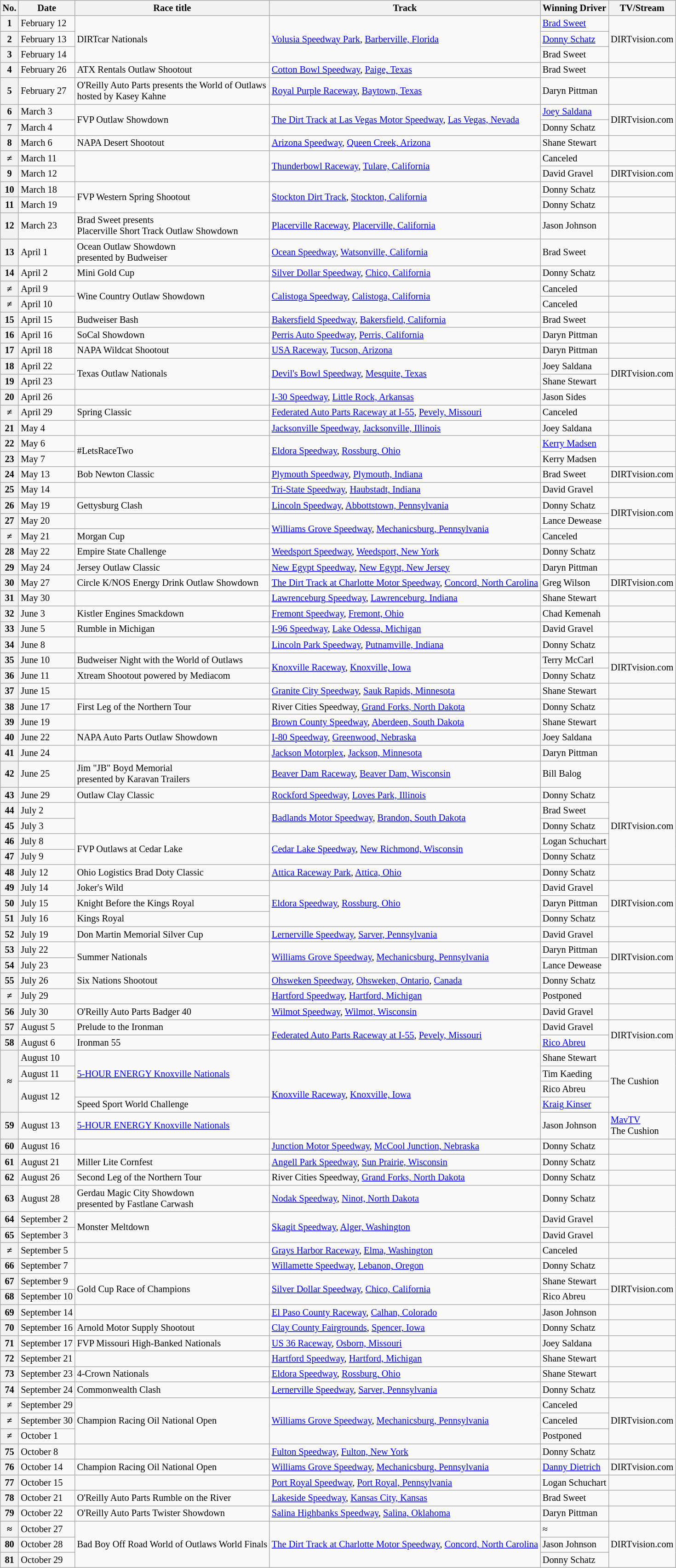<table class="wikitable" style="font-size:85%;">
<tr>
<th>No.</th>
<th>Date</th>
<th>Race title</th>
<th>Track</th>
<th>Winning Driver</th>
<th>TV/Stream</th>
</tr>
<tr>
<th>1</th>
<td>February 12</td>
<td rowspan=3>DIRTcar Nationals</td>
<td rowspan=3><a href='#'>Volusia Speedway Park</a>, <a href='#'>Barberville, Florida</a></td>
<td><a href='#'>Brad Sweet</a></td>
<td rowspan=3>DIRTvision.com</td>
</tr>
<tr>
<th>2</th>
<td>February 13</td>
<td><a href='#'>Donny Schatz</a></td>
</tr>
<tr>
<th>3</th>
<td>February 14</td>
<td>Brad Sweet</td>
</tr>
<tr>
<th>4</th>
<td>February 26</td>
<td>ATX Rentals Outlaw Shootout</td>
<td><a href='#'>Cotton Bowl Speedway</a>, <a href='#'>Paige, Texas</a></td>
<td>Brad Sweet</td>
<td></td>
</tr>
<tr>
<th>5</th>
<td>February 27</td>
<td>O'Reilly Auto Parts presents the World of Outlaws<br>hosted by Kasey Kahne</td>
<td><a href='#'>Royal Purple Raceway</a>, <a href='#'>Baytown, Texas</a></td>
<td>Daryn Pittman</td>
<td></td>
</tr>
<tr>
<th>6</th>
<td>March 3</td>
<td rowspan=2>FVP Outlaw Showdown</td>
<td rowspan=2><a href='#'>The Dirt Track at Las Vegas Motor Speedway</a>, <a href='#'>Las Vegas, Nevada</a></td>
<td><a href='#'>Joey Saldana</a></td>
<td rowspan=2>DIRTvision.com</td>
</tr>
<tr>
<th>7</th>
<td>March 4</td>
<td>Donny Schatz</td>
</tr>
<tr>
<th>8</th>
<td>March 6</td>
<td>NAPA Desert Shootout</td>
<td><a href='#'>Arizona Speedway</a>, <a href='#'>Queen Creek, Arizona</a></td>
<td>Shane Stewart</td>
<td></td>
</tr>
<tr>
<th>≠</th>
<td>March 11</td>
<td rowspan=2></td>
<td rowspan=2><a href='#'>Thunderbowl Raceway</a>, <a href='#'>Tulare, California</a></td>
<td>Canceled</td>
<td></td>
</tr>
<tr>
<th>9</th>
<td>March 12</td>
<td>David Gravel</td>
<td>DIRTvision.com</td>
</tr>
<tr>
<th>10</th>
<td>March 18</td>
<td rowspan=2>FVP Western Spring Shootout</td>
<td rowspan=2><a href='#'>Stockton Dirt Track</a>, <a href='#'>Stockton, California</a></td>
<td>Donny Schatz</td>
<td></td>
</tr>
<tr>
<th>11</th>
<td>March 19</td>
<td>Donny Schatz</td>
<td></td>
</tr>
<tr>
<th>12</th>
<td>March 23</td>
<td>Brad Sweet presents<br>Placerville Short Track Outlaw Showdown</td>
<td><a href='#'>Placerville Raceway</a>, <a href='#'>Placerville, California</a></td>
<td>Jason Johnson</td>
<td></td>
</tr>
<tr>
<th>13</th>
<td>April 1</td>
<td>Ocean Outlaw Showdown<br>presented by Budweiser</td>
<td><a href='#'>Ocean Speedway</a>, <a href='#'>Watsonville, California</a></td>
<td>Brad Sweet</td>
<td></td>
</tr>
<tr>
<th>14</th>
<td>April 2</td>
<td>Mini Gold Cup</td>
<td><a href='#'>Silver Dollar Speedway</a>, <a href='#'>Chico, California</a></td>
<td>Donny Schatz</td>
<td></td>
</tr>
<tr>
<th>≠</th>
<td>April 9</td>
<td rowspan=2>Wine Country Outlaw Showdown</td>
<td rowspan=2><a href='#'>Calistoga Speedway</a>, <a href='#'>Calistoga, California</a></td>
<td>Canceled </td>
<td></td>
</tr>
<tr>
<th>≠</th>
<td>April 10</td>
<td>Canceled </td>
<td></td>
</tr>
<tr>
<th>15</th>
<td>April 15</td>
<td>Budweiser Bash</td>
<td><a href='#'>Bakersfield Speedway</a>, <a href='#'>Bakersfield, California</a></td>
<td>Brad Sweet</td>
<td></td>
</tr>
<tr>
<th>16</th>
<td>April 16</td>
<td>SoCal Showdown</td>
<td><a href='#'>Perris Auto Speedway</a>, <a href='#'>Perris, California</a></td>
<td>Daryn Pittman</td>
<td></td>
</tr>
<tr>
<th>17</th>
<td>April 18</td>
<td>NAPA Wildcat Shootout</td>
<td><a href='#'>USA Raceway</a>, <a href='#'>Tucson, Arizona</a></td>
<td>Daryn Pittman</td>
<td></td>
</tr>
<tr>
<th>18</th>
<td>April 22</td>
<td rowspan=2>Texas Outlaw Nationals</td>
<td rowspan=2><a href='#'>Devil's Bowl Speedway</a>, <a href='#'>Mesquite, Texas</a></td>
<td>Joey Saldana</td>
<td rowspan=2>DIRTvision.com</td>
</tr>
<tr>
<th>19</th>
<td>April 23</td>
<td>Shane Stewart</td>
</tr>
<tr>
<th>20</th>
<td>April 26</td>
<td></td>
<td><a href='#'>I-30 Speedway</a>, <a href='#'>Little Rock, Arkansas</a></td>
<td>Jason Sides</td>
<td></td>
</tr>
<tr>
<th>≠</th>
<td>April 29</td>
<td>Spring Classic</td>
<td><a href='#'>Federated Auto Parts Raceway at I-55</a>, <a href='#'>Pevely, Missouri</a></td>
<td>Canceled </td>
<td></td>
</tr>
<tr>
<th>21</th>
<td>May 4</td>
<td></td>
<td><a href='#'>Jacksonville Speedway</a>, <a href='#'>Jacksonville, Illinois</a></td>
<td>Joey Saldana</td>
<td></td>
</tr>
<tr>
<th>22</th>
<td>May 6</td>
<td rowspan=2>#LetsRaceTwo</td>
<td rowspan=2><a href='#'>Eldora Speedway</a>, <a href='#'>Rossburg, Ohio</a></td>
<td><a href='#'>Kerry Madsen</a></td>
<td></td>
</tr>
<tr>
<th>23</th>
<td>May 7</td>
<td>Kerry Madsen</td>
<td></td>
</tr>
<tr>
<th>24</th>
<td>May 13</td>
<td>Bob Newton Classic</td>
<td><a href='#'>Plymouth Speedway</a>, <a href='#'>Plymouth, Indiana</a></td>
<td>Brad Sweet</td>
<td>DIRTvision.com</td>
</tr>
<tr>
<th>25</th>
<td>May 14</td>
<td></td>
<td><a href='#'>Tri-State Speedway</a>, <a href='#'>Haubstadt, Indiana</a></td>
<td>David Gravel</td>
<td></td>
</tr>
<tr>
<th>26</th>
<td>May 19</td>
<td>Gettysburg Clash</td>
<td><a href='#'>Lincoln Speedway</a>, <a href='#'>Abbottstown, Pennsylvania</a></td>
<td>Donny Schatz</td>
<td rowspan=2>DIRTvision.com</td>
</tr>
<tr>
<th>27</th>
<td>May 20</td>
<td></td>
<td rowspan=2><a href='#'>Williams Grove Speedway</a>, <a href='#'>Mechanicsburg, Pennsylvania</a></td>
<td>Lance Dewease</td>
</tr>
<tr>
<th>≠</th>
<td>May 21</td>
<td>Morgan Cup</td>
<td>Canceled </td>
<td></td>
</tr>
<tr>
<th>28</th>
<td>May 22</td>
<td>Empire State Challenge</td>
<td><a href='#'>Weedsport Speedway</a>, <a href='#'>Weedsport, New York</a></td>
<td>Donny Schatz</td>
<td></td>
</tr>
<tr>
<th>29</th>
<td>May 24</td>
<td>Jersey Outlaw Classic</td>
<td><a href='#'>New Egypt Speedway</a>, <a href='#'>New Egypt, New Jersey</a></td>
<td>Daryn Pittman</td>
<td></td>
</tr>
<tr>
<th>30</th>
<td>May 27</td>
<td>Circle K/NOS Energy Drink Outlaw Showdown</td>
<td><a href='#'>The Dirt Track at Charlotte Motor Speedway</a>, <a href='#'>Concord, North Carolina</a></td>
<td>Greg Wilson</td>
<td>DIRTvision.com</td>
</tr>
<tr>
<th>31</th>
<td>May 30</td>
<td></td>
<td><a href='#'>Lawrenceburg Speedway</a>, <a href='#'>Lawrenceburg, Indiana</a></td>
<td>Shane Stewart</td>
<td></td>
</tr>
<tr>
<th>32</th>
<td>June 3</td>
<td>Kistler Engines Smackdown</td>
<td><a href='#'>Fremont Speedway</a>, <a href='#'>Fremont, Ohio</a></td>
<td>Chad Kemenah</td>
<td></td>
</tr>
<tr>
<th>33</th>
<td>June 5</td>
<td>Rumble in Michigan</td>
<td><a href='#'>I-96 Speedway</a>, <a href='#'>Lake Odessa, Michigan</a></td>
<td>David Gravel</td>
<td></td>
</tr>
<tr>
<th>34</th>
<td>June 8</td>
<td></td>
<td><a href='#'>Lincoln Park Speedway</a>, <a href='#'>Putnamville, Indiana</a></td>
<td>Donny Schatz</td>
<td></td>
</tr>
<tr>
<th>35</th>
<td>June 10</td>
<td>Budweiser Night with the World of Outlaws</td>
<td rowspan=2><a href='#'>Knoxville Raceway</a>, <a href='#'>Knoxville, Iowa</a></td>
<td>Terry McCarl</td>
<td rowspan=2>DIRTvision.com</td>
</tr>
<tr>
<th>36</th>
<td>June 11</td>
<td>Xtream Shootout powered by Mediacom</td>
<td>Donny Schatz</td>
</tr>
<tr>
<th>37</th>
<td>June 15</td>
<td></td>
<td><a href='#'>Granite City Speedway</a>, <a href='#'>Sauk Rapids, Minnesota</a></td>
<td>Shane Stewart</td>
<td></td>
</tr>
<tr>
<th>38</th>
<td>June 17</td>
<td>First Leg of the Northern Tour</td>
<td>River Cities Speedway, <a href='#'>Grand Forks, North Dakota</a></td>
<td>Donny Schatz</td>
<td></td>
</tr>
<tr>
<th>39</th>
<td>June 19</td>
<td></td>
<td><a href='#'>Brown County Speedway</a>, <a href='#'>Aberdeen, South Dakota</a></td>
<td>Shane Stewart</td>
<td></td>
</tr>
<tr>
<th>40</th>
<td>June 22</td>
<td>NAPA Auto Parts Outlaw Showdown</td>
<td><a href='#'>I-80 Speedway</a>, <a href='#'>Greenwood, Nebraska</a></td>
<td>Joey Saldana</td>
<td></td>
</tr>
<tr>
<th>41</th>
<td>June 24</td>
<td></td>
<td><a href='#'>Jackson Motorplex</a>, <a href='#'>Jackson, Minnesota</a></td>
<td>Daryn Pittman</td>
<td></td>
</tr>
<tr>
<th>42</th>
<td>June 25</td>
<td>Jim "JB" Boyd Memorial<br>presented by Karavan Trailers</td>
<td><a href='#'>Beaver Dam Raceway</a>, <a href='#'>Beaver Dam, Wisconsin</a></td>
<td>Bill Balog</td>
<td></td>
</tr>
<tr>
<th>43</th>
<td>June 29</td>
<td>Outlaw Clay Classic</td>
<td><a href='#'>Rockford Speedway</a>, <a href='#'>Loves Park, Illinois</a></td>
<td>Donny Schatz</td>
<td rowspan=5>DIRTvision.com</td>
</tr>
<tr>
<th>44</th>
<td>July 2</td>
<td rowspan=2></td>
<td rowspan=2><a href='#'>Badlands Motor Speedway</a>, <a href='#'>Brandon, South Dakota</a></td>
<td>Brad Sweet</td>
</tr>
<tr>
<th>45</th>
<td>July 3</td>
<td>Donny Schatz</td>
</tr>
<tr>
<th>46</th>
<td>July 8</td>
<td rowspan=2>FVP Outlaws at Cedar Lake</td>
<td rowspan=2><a href='#'>Cedar Lake Speedway</a>, <a href='#'>New Richmond, Wisconsin</a></td>
<td>Logan Schuchart</td>
</tr>
<tr>
<th>47</th>
<td>July 9</td>
<td>Donny Schatz</td>
</tr>
<tr>
<th>48</th>
<td>July 12</td>
<td>Ohio Logistics Brad Doty Classic</td>
<td><a href='#'>Attica Raceway Park</a>, <a href='#'>Attica, Ohio</a></td>
<td>Donny Schatz</td>
<td></td>
</tr>
<tr>
<th>49</th>
<td>July 14</td>
<td>Joker's Wild</td>
<td rowspan=3><a href='#'>Eldora Speedway</a>, <a href='#'>Rossburg, Ohio</a></td>
<td>David Gravel</td>
<td rowspan=3>DIRTvision.com</td>
</tr>
<tr>
<th>50</th>
<td>July 15</td>
<td>Knight Before the Kings Royal</td>
<td>Daryn Pittman</td>
</tr>
<tr>
<th>51</th>
<td>July 16</td>
<td>Kings Royal</td>
<td>Donny Schatz</td>
</tr>
<tr>
<th>52</th>
<td>July 19</td>
<td>Don Martin Memorial Silver Cup</td>
<td><a href='#'>Lernerville Speedway</a>, <a href='#'>Sarver, Pennsylvania</a></td>
<td>David Gravel</td>
<td></td>
</tr>
<tr>
<th>53</th>
<td>July 22</td>
<td rowspan=2>Summer Nationals</td>
<td rowspan=2><a href='#'>Williams Grove Speedway</a>, <a href='#'>Mechanicsburg, Pennsylvania</a></td>
<td>Daryn Pittman</td>
<td rowspan=2>DIRTvision.com</td>
</tr>
<tr>
<th>54</th>
<td>July 23</td>
<td>Lance Dewease</td>
</tr>
<tr>
<th>55</th>
<td>July 26</td>
<td>Six Nations Shootout</td>
<td><a href='#'>Ohsweken Speedway</a>, <a href='#'>Ohsweken, Ontario</a>, <a href='#'>Canada</a></td>
<td>Donny Schatz</td>
<td></td>
</tr>
<tr>
<th>≠</th>
<td>July 29</td>
<td></td>
<td><a href='#'>Hartford Speedway</a>, <a href='#'>Hartford, Michigan</a></td>
<td>Postponed</td>
<td></td>
</tr>
<tr>
<th>56</th>
<td>July 30</td>
<td>O'Reilly Auto Parts Badger 40</td>
<td><a href='#'>Wilmot Speedway</a>, <a href='#'>Wilmot, Wisconsin</a></td>
<td>David Gravel</td>
<td></td>
</tr>
<tr>
<th>57</th>
<td>August 5</td>
<td>Prelude to the Ironman</td>
<td rowspan=2><a href='#'>Federated Auto Parts Raceway at I-55</a>, <a href='#'>Pevely, Missouri</a></td>
<td>David Gravel</td>
<td rowspan=2>DIRTvision.com</td>
</tr>
<tr>
<th>58</th>
<td>August 6</td>
<td>Ironman 55</td>
<td><a href='#'>Rico Abreu</a></td>
</tr>
<tr>
<th rowspan=4>≈</th>
<td>August 10</td>
<td rowspan=3><a href='#'>5-HOUR ENERGY Knoxville Nationals</a></td>
<td rowspan=5><a href='#'>Knoxville Raceway</a>, <a href='#'>Knoxville, Iowa</a></td>
<td>Shane Stewart</td>
<td rowspan=4>The Cushion</td>
</tr>
<tr>
<td>August 11</td>
<td>Tim Kaeding</td>
</tr>
<tr>
<td rowspan=2>August 12</td>
<td>Rico Abreu</td>
</tr>
<tr>
<td>Speed Sport World Challenge</td>
<td><a href='#'>Kraig Kinser</a></td>
</tr>
<tr>
<th>59</th>
<td>August 13</td>
<td><a href='#'>5-HOUR ENERGY Knoxville Nationals</a></td>
<td>Jason Johnson</td>
<td><a href='#'>MavTV</a><br>The Cushion</td>
</tr>
<tr>
<th>60</th>
<td>August 16</td>
<td></td>
<td><a href='#'>Junction Motor Speedway</a>, <a href='#'>McCool Junction, Nebraska</a></td>
<td>Donny Schatz</td>
<td></td>
</tr>
<tr>
<th>61</th>
<td>August 21</td>
<td>Miller Lite Cornfest</td>
<td><a href='#'>Angell Park Speedway</a>, <a href='#'>Sun Prairie, Wisconsin</a></td>
<td>Donny Schatz</td>
<td></td>
</tr>
<tr>
<th>62</th>
<td>August 26</td>
<td>Second Leg of the Northern Tour</td>
<td>River Cities Speedway, <a href='#'>Grand Forks, North Dakota</a></td>
<td>Donny Schatz</td>
<td></td>
</tr>
<tr>
<th>63</th>
<td>August 28</td>
<td>Gerdau Magic City Showdown<br>presented by Fastlane Carwash</td>
<td><a href='#'>Nodak Speedway</a>, <a href='#'>Ninot, North Dakota</a></td>
<td>Donny Schatz</td>
<td></td>
</tr>
<tr>
<th>64</th>
<td>September 2</td>
<td rowspan=2>Monster Meltdown</td>
<td rowspan=2><a href='#'>Skagit Speedway</a>, <a href='#'>Alger, Washington</a></td>
<td>David Gravel</td>
<td rowspan=2></td>
</tr>
<tr>
<th>65</th>
<td>September 3</td>
<td>David Gravel</td>
</tr>
<tr>
<th>≠</th>
<td>September 5</td>
<td></td>
<td><a href='#'>Grays Harbor Raceway</a>, <a href='#'>Elma, Washington</a></td>
<td>Canceled </td>
<td></td>
</tr>
<tr>
<th>66</th>
<td>September 7</td>
<td></td>
<td><a href='#'>Willamette Speedway</a>, <a href='#'>Lebanon, Oregon</a></td>
<td>Donny Schatz</td>
<td></td>
</tr>
<tr>
<th>67</th>
<td>September 9</td>
<td rowspan=2>Gold Cup Race of Champions</td>
<td rowspan=2><a href='#'>Silver Dollar Speedway</a>, <a href='#'>Chico, California</a></td>
<td>Shane Stewart</td>
<td rowspan=2>DIRTvision.com</td>
</tr>
<tr>
<th>68</th>
<td>September 10</td>
<td>Rico Abreu</td>
</tr>
<tr>
<th>69</th>
<td>September 14</td>
<td></td>
<td><a href='#'>El Paso County Raceway</a>, <a href='#'>Calhan, Colorado</a></td>
<td>Jason Johnson</td>
<td></td>
</tr>
<tr>
<th>70</th>
<td>September 16</td>
<td>Arnold Motor Supply Shootout</td>
<td><a href='#'>Clay County Fairgrounds</a>, <a href='#'>Spencer, Iowa</a></td>
<td>Donny Schatz</td>
<td></td>
</tr>
<tr>
<th>71</th>
<td>September 17</td>
<td>FVP Missouri High-Banked Nationals</td>
<td><a href='#'>US 36 Raceway</a>, <a href='#'>Osborn, Missouri</a></td>
<td>Joey Saldana</td>
<td></td>
</tr>
<tr>
<th>72</th>
<td>September 21</td>
<td></td>
<td><a href='#'>Hartford Speedway</a>, <a href='#'>Hartford, Michigan</a></td>
<td>Shane Stewart</td>
<td></td>
</tr>
<tr>
<th>73</th>
<td>September 23</td>
<td>4-Crown Nationals</td>
<td><a href='#'>Eldora Speedway</a>, <a href='#'>Rossburg, Ohio</a></td>
<td>Shane Stewart</td>
<td></td>
</tr>
<tr>
<th>74</th>
<td>September 24</td>
<td>Commonwealth Clash</td>
<td><a href='#'>Lernerville Speedway</a>, <a href='#'>Sarver, Pennsylvania</a></td>
<td>Donny Schatz</td>
<td></td>
</tr>
<tr>
<th>≠</th>
<td>September 29</td>
<td rowspan=3>Champion Racing Oil National Open</td>
<td rowspan=3><a href='#'>Williams Grove Speedway</a>, <a href='#'>Mechanicsburg, Pennsylvania</a></td>
<td>Canceled</td>
<td rowspan=3>DIRTvision.com</td>
</tr>
<tr>
<th>≠</th>
<td>September 30</td>
<td>Canceled</td>
</tr>
<tr>
<th>≠</th>
<td>October 1</td>
<td>Postponed</td>
</tr>
<tr>
<th>75</th>
<td>October 8</td>
<td></td>
<td><a href='#'>Fulton Speedway</a>, <a href='#'>Fulton, New York</a></td>
<td>Donny Schatz</td>
<td></td>
</tr>
<tr>
<th>76</th>
<td>October 14</td>
<td>Champion Racing Oil National Open</td>
<td><a href='#'>Williams Grove Speedway</a>, <a href='#'>Mechanicsburg, Pennsylvania</a></td>
<td><a href='#'>Danny Dietrich</a></td>
<td>DIRTvision.com</td>
</tr>
<tr>
<th>77</th>
<td>October 15</td>
<td></td>
<td><a href='#'>Port Royal Speedway</a>, <a href='#'>Port Royal, Pennsylvania</a></td>
<td>Logan Schuchart</td>
<td></td>
</tr>
<tr>
<th>78</th>
<td>October 21</td>
<td>O'Reilly Auto Parts Rumble on the River</td>
<td><a href='#'>Lakeside Speedway</a>, <a href='#'>Kansas City, Kansas</a></td>
<td>Brad Sweet</td>
<td></td>
</tr>
<tr>
<th>79</th>
<td>October 22</td>
<td>O'Reilly Auto Parts Twister Showdown</td>
<td><a href='#'>Salina Highbanks Speedway</a>, <a href='#'>Salina, Oklahoma</a></td>
<td>Daryn Pittman</td>
<td></td>
</tr>
<tr>
<th>≈</th>
<td>October 27</td>
<td rowspan=3>Bad Boy Off Road World of Outlaws World Finals</td>
<td rowspan=3><a href='#'>The Dirt Track at Charlotte Motor Speedway</a>, <a href='#'>Concord, North Carolina</a></td>
<td>≈</td>
<td rowspan=3>DIRTvision.com</td>
</tr>
<tr>
<th>80</th>
<td>October 28</td>
<td>Jason Johnson</td>
</tr>
<tr>
<th>81</th>
<td>October 29</td>
<td>Donny Schatz</td>
</tr>
</table>
